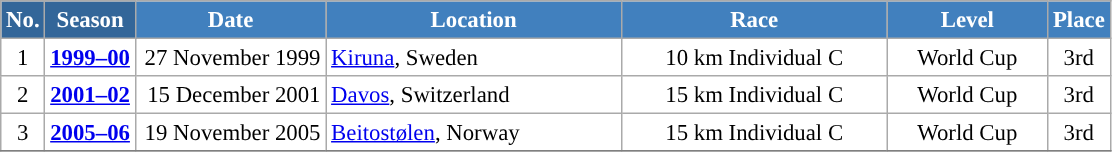<table class="wikitable sortable" style="font-size:95%; text-align:center; border:grey solid 1px; border-collapse:collapse; background:#ffffff;">
<tr style="background:#efefef;">
<th style="background-color:#369; color:white;">No.</th>
<th style="background-color:#369; color:white;">Season</th>
<th style="background-color:#4180be; color:white; width:120px;">Date</th>
<th style="background-color:#4180be; color:white; width:190px;">Location</th>
<th style="background-color:#4180be; color:white; width:170px;">Race</th>
<th style="background-color:#4180be; color:white; width:100px;">Level</th>
<th style="background-color:#4180be; color:white;">Place</th>
</tr>
<tr>
<td align=center>1</td>
<td rowspan=1 align=center><strong><a href='#'>1999–00</a></strong></td>
<td align=right>27 November 1999</td>
<td align=left> <a href='#'>Kiruna</a>, Sweden</td>
<td>10 km Individual C</td>
<td>World Cup</td>
<td>3rd</td>
</tr>
<tr>
<td align=center>2</td>
<td rowspan=1 align=center><strong><a href='#'>2001–02</a></strong></td>
<td align=right>15 December 2001</td>
<td align=left> <a href='#'>Davos</a>, Switzerland</td>
<td>15 km Individual C</td>
<td>World Cup</td>
<td>3rd</td>
</tr>
<tr>
<td align=center>3</td>
<td rowspan=1 align=center><strong><a href='#'>2005–06</a></strong></td>
<td align=right>19 November 2005</td>
<td align=left> <a href='#'>Beitostølen</a>, Norway</td>
<td>15 km Individual C</td>
<td>World Cup</td>
<td>3rd</td>
</tr>
<tr>
</tr>
</table>
